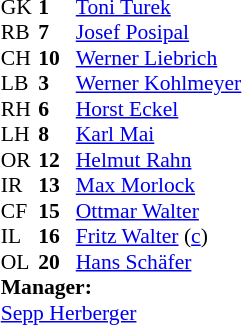<table style="font-size:90%; margin:0.2em auto;" cellspacing="0" cellpadding="0">
<tr>
<th width="25"></th>
<th width="25"></th>
</tr>
<tr>
<td>GK</td>
<td><strong>1</strong></td>
<td><a href='#'>Toni Turek</a></td>
</tr>
<tr>
<td>RB</td>
<td><strong>7</strong></td>
<td><a href='#'>Josef Posipal</a></td>
</tr>
<tr>
<td>CH</td>
<td><strong>10</strong></td>
<td><a href='#'>Werner Liebrich</a></td>
</tr>
<tr>
<td>LB</td>
<td><strong>3</strong></td>
<td><a href='#'>Werner Kohlmeyer</a></td>
</tr>
<tr>
<td>RH</td>
<td><strong>6</strong></td>
<td><a href='#'>Horst Eckel</a></td>
</tr>
<tr>
<td>LH</td>
<td><strong>8</strong></td>
<td><a href='#'>Karl Mai</a></td>
</tr>
<tr>
<td>OR</td>
<td><strong>12</strong></td>
<td><a href='#'>Helmut Rahn</a></td>
</tr>
<tr>
<td>IR</td>
<td><strong>13</strong></td>
<td><a href='#'>Max Morlock</a></td>
</tr>
<tr>
<td>CF</td>
<td><strong>15</strong></td>
<td><a href='#'>Ottmar Walter</a></td>
</tr>
<tr>
<td>IL</td>
<td><strong>16</strong></td>
<td><a href='#'>Fritz Walter</a> (<a href='#'>c</a>)</td>
</tr>
<tr>
<td>OL</td>
<td><strong>20</strong></td>
<td><a href='#'>Hans Schäfer</a></td>
</tr>
<tr>
<td colspan=3><strong>Manager:</strong></td>
</tr>
<tr>
<td colspan=4> <a href='#'>Sepp Herberger</a></td>
</tr>
</table>
